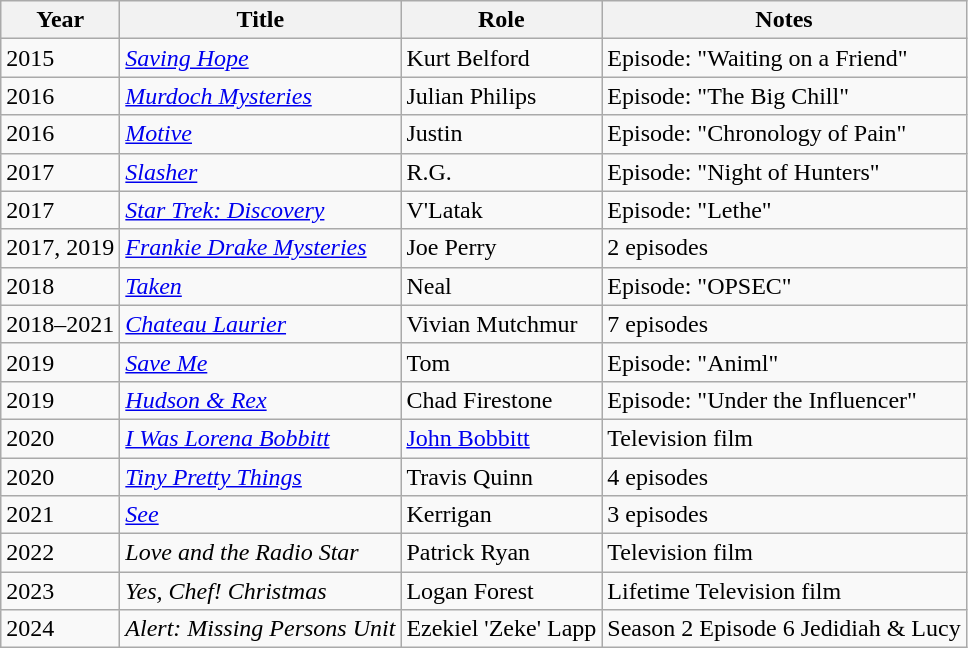<table class="wikitable sortable">
<tr>
<th>Year</th>
<th>Title</th>
<th>Role</th>
<th>Notes</th>
</tr>
<tr>
<td>2015</td>
<td><em><a href='#'>Saving Hope</a></em></td>
<td>Kurt Belford</td>
<td>Episode: "Waiting on a Friend"</td>
</tr>
<tr>
<td>2016</td>
<td><em><a href='#'>Murdoch Mysteries</a></em></td>
<td>Julian Philips</td>
<td>Episode: "The Big Chill"</td>
</tr>
<tr>
<td>2016</td>
<td><a href='#'><em>Motive</em></a></td>
<td>Justin</td>
<td>Episode: "Chronology of Pain"</td>
</tr>
<tr>
<td>2017</td>
<td><a href='#'><em>Slasher</em></a></td>
<td>R.G.</td>
<td>Episode: "Night of Hunters"</td>
</tr>
<tr>
<td>2017</td>
<td><em><a href='#'>Star Trek: Discovery</a></em></td>
<td>V'Latak</td>
<td>Episode: "Lethe"</td>
</tr>
<tr>
<td>2017, 2019</td>
<td><em><a href='#'>Frankie Drake Mysteries</a></em></td>
<td>Joe Perry</td>
<td>2 episodes</td>
</tr>
<tr>
<td>2018</td>
<td><a href='#'><em>Taken</em></a></td>
<td>Neal</td>
<td>Episode: "OPSEC"</td>
</tr>
<tr>
<td>2018–2021</td>
<td><a href='#'><em>Chateau Laurier</em></a></td>
<td>Vivian Mutchmur</td>
<td>7 episodes</td>
</tr>
<tr>
<td>2019</td>
<td><a href='#'><em>Save Me</em></a></td>
<td>Tom</td>
<td>Episode: "Animl"</td>
</tr>
<tr>
<td>2019</td>
<td><em><a href='#'>Hudson & Rex</a></em></td>
<td>Chad Firestone</td>
<td>Episode: "Under the Influencer"</td>
</tr>
<tr>
<td>2020</td>
<td><em><a href='#'>I Was Lorena Bobbitt</a></em></td>
<td><a href='#'>John Bobbitt</a></td>
<td>Television film</td>
</tr>
<tr>
<td>2020</td>
<td><em><a href='#'>Tiny Pretty Things</a></em></td>
<td>Travis Quinn</td>
<td>4 episodes</td>
</tr>
<tr>
<td>2021</td>
<td><a href='#'><em>See</em></a></td>
<td>Kerrigan</td>
<td>3 episodes</td>
</tr>
<tr>
<td>2022</td>
<td><em>Love and the Radio Star</em></td>
<td>Patrick Ryan</td>
<td>Television film</td>
</tr>
<tr>
<td>2023</td>
<td><em>Yes, Chef! Christmas</em></td>
<td>Logan Forest</td>
<td>Lifetime Television film</td>
</tr>
<tr>
<td>2024</td>
<td><em>Alert: Missing Persons Unit</em></td>
<td>Ezekiel 'Zeke' Lapp</td>
<td>Season 2 Episode 6 Jedidiah & Lucy</td>
</tr>
</table>
